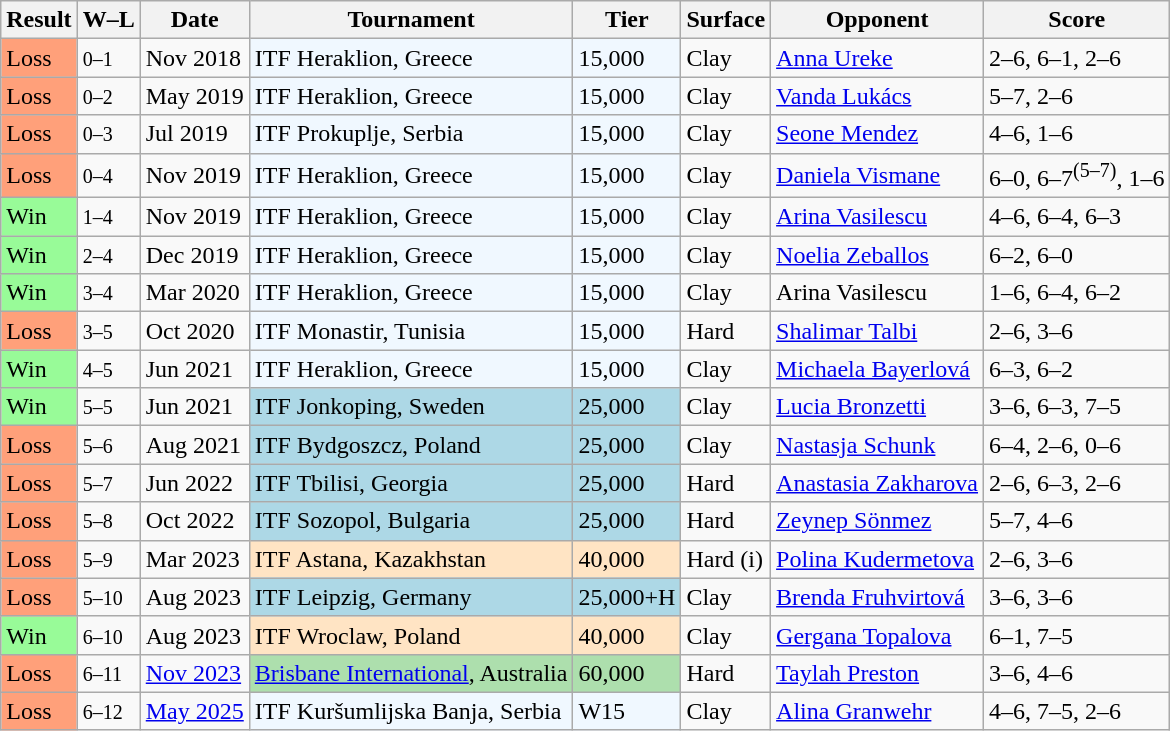<table class="wikitable sortable">
<tr>
<th>Result</th>
<th class=unsortable>W–L</th>
<th>Date</th>
<th>Tournament</th>
<th>Tier</th>
<th>Surface</th>
<th>Opponent</th>
<th class=unsortable>Score</th>
</tr>
<tr>
<td bgcolor=FFA07A>Loss</td>
<td><small>0–1</small></td>
<td>Nov 2018</td>
<td style="background:#f0f8ff;">ITF Heraklion, Greece</td>
<td style="background:#f0f8ff;">15,000</td>
<td>Clay</td>
<td> <a href='#'>Anna Ureke</a></td>
<td>2–6, 6–1, 2–6</td>
</tr>
<tr>
<td bgcolor=FFA07A>Loss</td>
<td><small>0–2</small></td>
<td>May 2019</td>
<td style="background:#f0f8ff;">ITF Heraklion, Greece</td>
<td style="background:#f0f8ff;">15,000</td>
<td>Clay</td>
<td> <a href='#'>Vanda Lukács</a></td>
<td>5–7, 2–6</td>
</tr>
<tr>
<td bgcolor=FFA07A>Loss</td>
<td><small>0–3</small></td>
<td>Jul 2019</td>
<td style="background:#f0f8ff;">ITF Prokuplje, Serbia</td>
<td style="background:#f0f8ff;">15,000</td>
<td>Clay</td>
<td> <a href='#'>Seone Mendez</a></td>
<td>4–6, 1–6</td>
</tr>
<tr>
<td bgcolor=FFA07A>Loss</td>
<td><small>0–4</small></td>
<td>Nov 2019</td>
<td bgcolor=f0f8ff>ITF Heraklion, Greece</td>
<td bgcolor=f0f8ff>15,000</td>
<td>Clay</td>
<td> <a href='#'>Daniela Vismane</a></td>
<td>6–0, 6–7<sup>(5–7)</sup>, 1–6</td>
</tr>
<tr>
<td bgcolor=98FB98>Win</td>
<td><small>1–4</small></td>
<td>Nov 2019</td>
<td bgcolor=f0f8ff>ITF Heraklion, Greece</td>
<td bgcolor=f0f8ff>15,000</td>
<td>Clay</td>
<td> <a href='#'>Arina Vasilescu</a></td>
<td>4–6, 6–4, 6–3</td>
</tr>
<tr>
<td bgcolor=98FB98>Win</td>
<td><small>2–4</small></td>
<td>Dec 2019</td>
<td bgcolor=f0f8ff>ITF Heraklion, Greece</td>
<td bgcolor=f0f8ff>15,000</td>
<td>Clay</td>
<td> <a href='#'>Noelia Zeballos</a></td>
<td>6–2, 6–0</td>
</tr>
<tr>
<td bgcolor=98FB98>Win</td>
<td><small>3–4</small></td>
<td>Mar 2020</td>
<td bgcolor=f0f8ff>ITF Heraklion, Greece</td>
<td bgcolor=f0f8ff>15,000</td>
<td>Clay</td>
<td> Arina Vasilescu</td>
<td>1–6, 6–4, 6–2</td>
</tr>
<tr>
<td bgcolor=FFA07A>Loss</td>
<td><small>3–5</small></td>
<td>Oct 2020</td>
<td bgcolor=f0f8ff>ITF Monastir, Tunisia</td>
<td bgcolor=f0f8ff>15,000</td>
<td>Hard</td>
<td> <a href='#'>Shalimar Talbi</a></td>
<td>2–6, 3–6</td>
</tr>
<tr>
<td bgcolor=98FB98>Win</td>
<td><small>4–5</small></td>
<td>Jun 2021</td>
<td bgcolor=f0f8ff>ITF Heraklion, Greece</td>
<td bgcolor=f0f8ff>15,000</td>
<td>Clay</td>
<td> <a href='#'>Michaela Bayerlová</a></td>
<td>6–3, 6–2</td>
</tr>
<tr>
<td bgcolor=98FB98>Win</td>
<td><small>5–5</small></td>
<td>Jun 2021</td>
<td bgcolor=lightblue>ITF Jonkoping, Sweden</td>
<td bgcolor=lightblue>25,000</td>
<td>Clay</td>
<td> <a href='#'>Lucia Bronzetti</a></td>
<td>3–6, 6–3, 7–5</td>
</tr>
<tr>
<td bgcolor=FFA07A>Loss</td>
<td><small>5–6</small></td>
<td>Aug 2021</td>
<td bgcolor=lightblue>ITF Bydgoszcz, Poland</td>
<td bgcolor=lightblue>25,000</td>
<td>Clay</td>
<td> <a href='#'>Nastasja Schunk</a></td>
<td>6–4, 2–6, 0–6</td>
</tr>
<tr>
<td bgcolor=FFA07A>Loss</td>
<td><small>5–7</small></td>
<td>Jun 2022</td>
<td style="background:lightblue;">ITF Tbilisi, Georgia</td>
<td style="background:lightblue;">25,000</td>
<td>Hard</td>
<td> <a href='#'>Anastasia Zakharova</a></td>
<td>2–6, 6–3, 2–6</td>
</tr>
<tr>
<td bgcolor=FFA07A>Loss</td>
<td><small>5–8</small></td>
<td>Oct 2022</td>
<td style="background:lightblue;">ITF Sozopol, Bulgaria</td>
<td style="background:lightblue;">25,000</td>
<td>Hard</td>
<td> <a href='#'>Zeynep Sönmez</a></td>
<td>5–7, 4–6</td>
</tr>
<tr>
<td bgcolor=FFA07A>Loss</td>
<td><small>5–9</small></td>
<td>Mar 2023</td>
<td style="background:#ffe4c4;">ITF Astana, Kazakhstan</td>
<td style="background:#ffe4c4;">40,000</td>
<td>Hard (i)</td>
<td> <a href='#'>Polina Kudermetova</a></td>
<td>2–6, 3–6</td>
</tr>
<tr>
<td bgcolor=FFA07A>Loss</td>
<td><small>5–10</small></td>
<td>Aug 2023</td>
<td style="background:lightblue;">ITF Leipzig, Germany</td>
<td style="background:lightblue;">25,000+H</td>
<td>Clay</td>
<td> <a href='#'>Brenda Fruhvirtová</a></td>
<td>3–6, 3–6</td>
</tr>
<tr>
<td bgcolor="98FB98">Win</td>
<td><small>6–10</small></td>
<td>Aug 2023</td>
<td style="background:#ffe4c4;">ITF Wroclaw, Poland</td>
<td style="background:#ffe4c4;">40,000</td>
<td>Clay</td>
<td> <a href='#'>Gergana Topalova</a></td>
<td>6–1, 7–5</td>
</tr>
<tr>
<td bgcolor=FFA07A>Loss</td>
<td><small>6–11</small></td>
<td><a href='#'>Nov 2023</a></td>
<td style="background:#addfad;"><a href='#'>Brisbane International</a>, Australia</td>
<td style="background:#addfad;">60,000</td>
<td>Hard</td>
<td> <a href='#'>Taylah Preston</a></td>
<td>3–6, 4–6</td>
</tr>
<tr>
<td bgcolor=FFA07A>Loss</td>
<td><small>6–12</small></td>
<td><a href='#'>May 2025</a></td>
<td style="background:#f0f8ff;">ITF Kuršumlijska Banja, Serbia</td>
<td style="background:#f0f8ff;">W15</td>
<td>Clay</td>
<td> <a href='#'>Alina Granwehr</a></td>
<td>4–6, 7–5, 2–6</td>
</tr>
</table>
